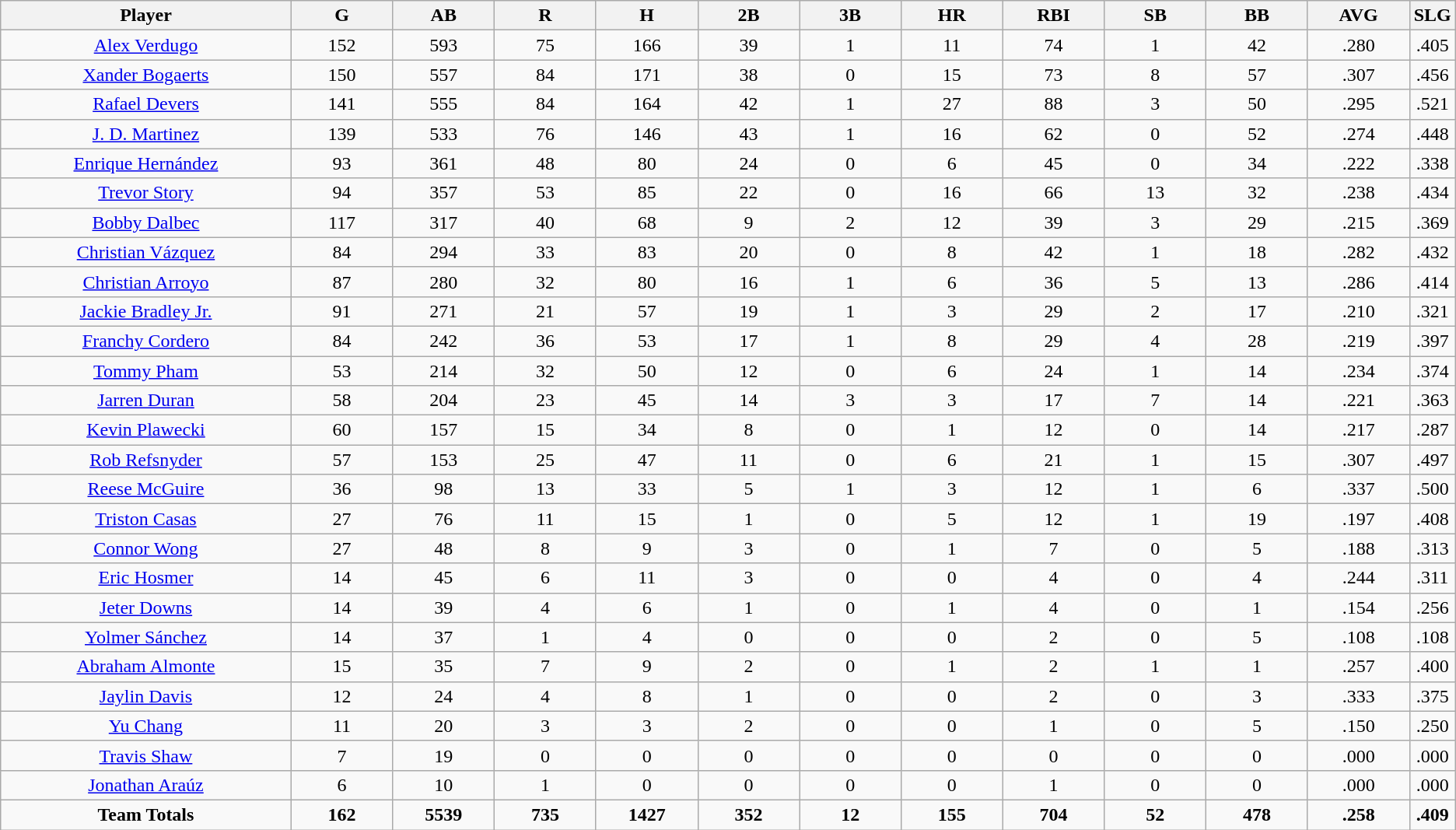<table class=wikitable style="text-align:center">
<tr>
<th bgcolor=#DDDDFF; width="20%">Player</th>
<th bgcolor=#DDDDFF; width="7%">G</th>
<th bgcolor=#DDDDFF; width="7%">AB</th>
<th bgcolor=#DDDDFF; width="7%">R</th>
<th bgcolor=#DDDDFF; width="7%">H</th>
<th bgcolor=#DDDDFF; width="7%">2B</th>
<th bgcolor=#DDDDFF; width="7%">3B</th>
<th bgcolor=#DDDDFF; width="7%">HR</th>
<th bgcolor=#DDDDFF; width="7%">RBI</th>
<th bgcolor=#DDDDFF; width="7%">SB</th>
<th bgcolor=#DDDDFF; width="7%">BB</th>
<th bgcolor=#DDDDFF; width="7%">AVG</th>
<th bgcolor=#DDDDFF; width="7%">SLG</th>
</tr>
<tr>
<td><a href='#'>Alex Verdugo</a></td>
<td>152</td>
<td>593</td>
<td>75</td>
<td>166</td>
<td>39</td>
<td>1</td>
<td>11</td>
<td>74</td>
<td>1</td>
<td>42</td>
<td>.280</td>
<td>.405</td>
</tr>
<tr>
<td><a href='#'>Xander Bogaerts</a></td>
<td>150</td>
<td>557</td>
<td>84</td>
<td>171</td>
<td>38</td>
<td>0</td>
<td>15</td>
<td>73</td>
<td>8</td>
<td>57</td>
<td>.307</td>
<td>.456</td>
</tr>
<tr>
<td><a href='#'>Rafael Devers</a></td>
<td>141</td>
<td>555</td>
<td>84</td>
<td>164</td>
<td>42</td>
<td>1</td>
<td>27</td>
<td>88</td>
<td>3</td>
<td>50</td>
<td>.295</td>
<td>.521</td>
</tr>
<tr>
<td><a href='#'>J. D. Martinez</a></td>
<td>139</td>
<td>533</td>
<td>76</td>
<td>146</td>
<td>43</td>
<td>1</td>
<td>16</td>
<td>62</td>
<td>0</td>
<td>52</td>
<td>.274</td>
<td>.448</td>
</tr>
<tr>
<td><a href='#'>Enrique Hernández</a></td>
<td>93</td>
<td>361</td>
<td>48</td>
<td>80</td>
<td>24</td>
<td>0</td>
<td>6</td>
<td>45</td>
<td>0</td>
<td>34</td>
<td>.222</td>
<td>.338</td>
</tr>
<tr>
<td><a href='#'>Trevor Story</a></td>
<td>94</td>
<td>357</td>
<td>53</td>
<td>85</td>
<td>22</td>
<td>0</td>
<td>16</td>
<td>66</td>
<td>13</td>
<td>32</td>
<td>.238</td>
<td>.434</td>
</tr>
<tr>
<td><a href='#'>Bobby Dalbec</a></td>
<td>117</td>
<td>317</td>
<td>40</td>
<td>68</td>
<td>9</td>
<td>2</td>
<td>12</td>
<td>39</td>
<td>3</td>
<td>29</td>
<td>.215</td>
<td>.369</td>
</tr>
<tr>
<td><a href='#'>Christian Vázquez</a></td>
<td>84</td>
<td>294</td>
<td>33</td>
<td>83</td>
<td>20</td>
<td>0</td>
<td>8</td>
<td>42</td>
<td>1</td>
<td>18</td>
<td>.282</td>
<td>.432</td>
</tr>
<tr>
<td><a href='#'>Christian Arroyo</a></td>
<td>87</td>
<td>280</td>
<td>32</td>
<td>80</td>
<td>16</td>
<td>1</td>
<td>6</td>
<td>36</td>
<td>5</td>
<td>13</td>
<td>.286</td>
<td>.414</td>
</tr>
<tr>
<td><a href='#'>Jackie Bradley Jr.</a></td>
<td>91</td>
<td>271</td>
<td>21</td>
<td>57</td>
<td>19</td>
<td>1</td>
<td>3</td>
<td>29</td>
<td>2</td>
<td>17</td>
<td>.210</td>
<td>.321</td>
</tr>
<tr>
<td><a href='#'>Franchy Cordero</a></td>
<td>84</td>
<td>242</td>
<td>36</td>
<td>53</td>
<td>17</td>
<td>1</td>
<td>8</td>
<td>29</td>
<td>4</td>
<td>28</td>
<td>.219</td>
<td>.397</td>
</tr>
<tr>
<td><a href='#'>Tommy Pham</a></td>
<td>53</td>
<td>214</td>
<td>32</td>
<td>50</td>
<td>12</td>
<td>0</td>
<td>6</td>
<td>24</td>
<td>1</td>
<td>14</td>
<td>.234</td>
<td>.374</td>
</tr>
<tr>
<td><a href='#'>Jarren Duran</a></td>
<td>58</td>
<td>204</td>
<td>23</td>
<td>45</td>
<td>14</td>
<td>3</td>
<td>3</td>
<td>17</td>
<td>7</td>
<td>14</td>
<td>.221</td>
<td>.363</td>
</tr>
<tr>
<td><a href='#'>Kevin Plawecki</a></td>
<td>60</td>
<td>157</td>
<td>15</td>
<td>34</td>
<td>8</td>
<td>0</td>
<td>1</td>
<td>12</td>
<td>0</td>
<td>14</td>
<td>.217</td>
<td>.287</td>
</tr>
<tr>
<td><a href='#'>Rob Refsnyder</a></td>
<td>57</td>
<td>153</td>
<td>25</td>
<td>47</td>
<td>11</td>
<td>0</td>
<td>6</td>
<td>21</td>
<td>1</td>
<td>15</td>
<td>.307</td>
<td>.497</td>
</tr>
<tr>
<td><a href='#'>Reese McGuire</a></td>
<td>36</td>
<td>98</td>
<td>13</td>
<td>33</td>
<td>5</td>
<td>1</td>
<td>3</td>
<td>12</td>
<td>1</td>
<td>6</td>
<td>.337</td>
<td>.500</td>
</tr>
<tr>
<td><a href='#'>Triston Casas</a></td>
<td>27</td>
<td>76</td>
<td>11</td>
<td>15</td>
<td>1</td>
<td>0</td>
<td>5</td>
<td>12</td>
<td>1</td>
<td>19</td>
<td>.197</td>
<td>.408</td>
</tr>
<tr>
<td><a href='#'>Connor Wong</a></td>
<td>27</td>
<td>48</td>
<td>8</td>
<td>9</td>
<td>3</td>
<td>0</td>
<td>1</td>
<td>7</td>
<td>0</td>
<td>5</td>
<td>.188</td>
<td>.313</td>
</tr>
<tr>
<td><a href='#'>Eric Hosmer</a></td>
<td>14</td>
<td>45</td>
<td>6</td>
<td>11</td>
<td>3</td>
<td>0</td>
<td>0</td>
<td>4</td>
<td>0</td>
<td>4</td>
<td>.244</td>
<td>.311</td>
</tr>
<tr>
<td><a href='#'>Jeter Downs</a></td>
<td>14</td>
<td>39</td>
<td>4</td>
<td>6</td>
<td>1</td>
<td>0</td>
<td>1</td>
<td>4</td>
<td>0</td>
<td>1</td>
<td>.154</td>
<td>.256</td>
</tr>
<tr>
<td><a href='#'>Yolmer Sánchez</a></td>
<td>14</td>
<td>37</td>
<td>1</td>
<td>4</td>
<td>0</td>
<td>0</td>
<td>0</td>
<td>2</td>
<td>0</td>
<td>5</td>
<td>.108</td>
<td>.108</td>
</tr>
<tr>
<td><a href='#'>Abraham Almonte</a></td>
<td>15</td>
<td>35</td>
<td>7</td>
<td>9</td>
<td>2</td>
<td>0</td>
<td>1</td>
<td>2</td>
<td>1</td>
<td>1</td>
<td>.257</td>
<td>.400</td>
</tr>
<tr>
<td><a href='#'>Jaylin Davis</a></td>
<td>12</td>
<td>24</td>
<td>4</td>
<td>8</td>
<td>1</td>
<td>0</td>
<td>0</td>
<td>2</td>
<td>0</td>
<td>3</td>
<td>.333</td>
<td>.375</td>
</tr>
<tr>
<td><a href='#'>Yu Chang</a></td>
<td>11</td>
<td>20</td>
<td>3</td>
<td>3</td>
<td>2</td>
<td>0</td>
<td>0</td>
<td>1</td>
<td>0</td>
<td>5</td>
<td>.150</td>
<td>.250</td>
</tr>
<tr>
<td><a href='#'>Travis Shaw</a></td>
<td>7</td>
<td>19</td>
<td>0</td>
<td>0</td>
<td>0</td>
<td>0</td>
<td>0</td>
<td>0</td>
<td>0</td>
<td>0</td>
<td>.000</td>
<td>.000</td>
</tr>
<tr>
<td><a href='#'>Jonathan Araúz</a></td>
<td>6</td>
<td>10</td>
<td>1</td>
<td>0</td>
<td>0</td>
<td>0</td>
<td>0</td>
<td>1</td>
<td>0</td>
<td>0</td>
<td>.000</td>
<td>.000</td>
</tr>
<tr>
<td><strong>Team Totals</strong></td>
<td><strong>162</strong></td>
<td><strong>5539</strong></td>
<td><strong>735</strong></td>
<td><strong>1427</strong></td>
<td><strong>352</strong></td>
<td><strong>12</strong></td>
<td><strong>155</strong></td>
<td><strong>704</strong></td>
<td><strong>52</strong></td>
<td><strong>478</strong></td>
<td><strong>.258</strong></td>
<td><strong>.409</strong></td>
</tr>
</table>
